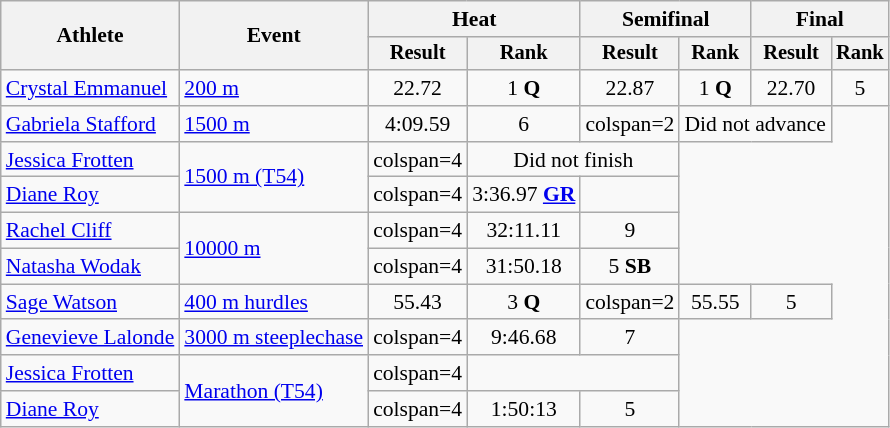<table class="wikitable" style="font-size:90%">
<tr>
<th rowspan=2>Athlete</th>
<th rowspan=2>Event</th>
<th colspan=2>Heat</th>
<th colspan=2>Semifinal</th>
<th colspan=2>Final</th>
</tr>
<tr style="font-size:95%">
<th>Result</th>
<th>Rank</th>
<th>Result</th>
<th>Rank</th>
<th>Result</th>
<th>Rank</th>
</tr>
<tr align=center>
<td align=left><a href='#'>Crystal Emmanuel</a></td>
<td align=left><a href='#'>200 m</a></td>
<td>22.72</td>
<td>1 <strong>Q</strong></td>
<td>22.87</td>
<td>1 <strong>Q</strong></td>
<td>22.70</td>
<td>5</td>
</tr>
<tr align=center>
<td align=left><a href='#'>Gabriela Stafford</a></td>
<td align=left><a href='#'>1500 m</a></td>
<td>4:09.59</td>
<td>6</td>
<td>colspan=2 </td>
<td colspan=2>Did not advance</td>
</tr>
<tr align=center>
<td align=left><a href='#'>Jessica Frotten</a></td>
<td align=left rowspan=2><a href='#'>1500 m (T54)</a></td>
<td>colspan=4 </td>
<td colspan=2>Did not finish</td>
</tr>
<tr align=center>
<td align=left><a href='#'>Diane Roy</a></td>
<td>colspan=4 </td>
<td>3:36.97 <strong><a href='#'>GR</a></strong></td>
<td></td>
</tr>
<tr align=center>
<td align=left><a href='#'>Rachel Cliff</a></td>
<td align=left rowspan=2><a href='#'>10000 m</a></td>
<td>colspan=4 </td>
<td>32:11.11</td>
<td>9</td>
</tr>
<tr align=center>
<td align=left><a href='#'>Natasha Wodak</a></td>
<td>colspan=4 </td>
<td>31:50.18</td>
<td>5 <strong>SB</strong></td>
</tr>
<tr align=center>
<td align=left><a href='#'>Sage Watson</a></td>
<td align=left rowspan=><a href='#'>400 m hurdles</a></td>
<td>55.43</td>
<td>3 <strong>Q</strong></td>
<td>colspan=2 </td>
<td>55.55</td>
<td>5</td>
</tr>
<tr align=center>
<td align=left><a href='#'>Genevieve Lalonde</a></td>
<td align=left><a href='#'>3000 m steeplechase</a></td>
<td>colspan=4 </td>
<td>9:46.68</td>
<td>7</td>
</tr>
<tr align=center>
<td align=left><a href='#'>Jessica Frotten</a></td>
<td align=left rowspan=2><a href='#'>Marathon (T54)</a></td>
<td>colspan=4 </td>
<td colspan=2></td>
</tr>
<tr align=center>
<td align=left><a href='#'>Diane Roy</a></td>
<td>colspan=4 </td>
<td>1:50:13</td>
<td>5</td>
</tr>
</table>
